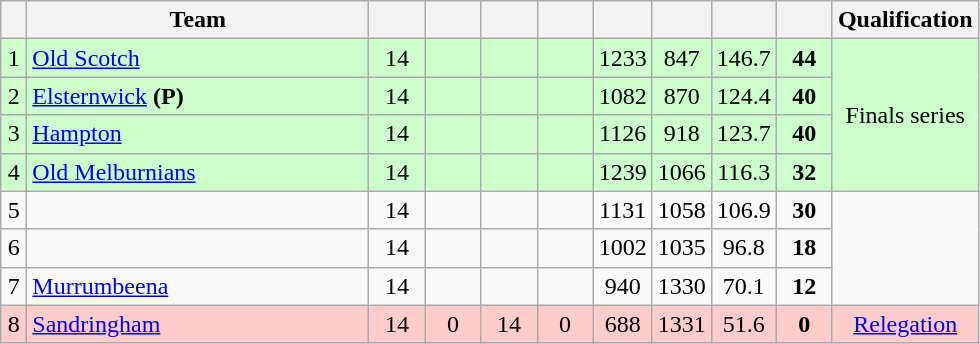<table class="wikitable" style="text-align:center; margin-bottom:0">
<tr>
<th style="width:10px"></th>
<th style="width:35%;">Team</th>
<th style="width:30px;"></th>
<th style="width:30px;"></th>
<th style="width:30px;"></th>
<th style="width:30px;"></th>
<th style="width:30px;"></th>
<th style="width:30px;"></th>
<th style="width:30px;"></th>
<th style="width:30px;"></th>
<th>Qualification</th>
</tr>
<tr style="background:#ccffcc;">
<td>1</td>
<td style="text-align:left;"><a href='#'>Old Scotch</a></td>
<td>14</td>
<td></td>
<td></td>
<td></td>
<td>1233</td>
<td>847</td>
<td>146.7</td>
<td><strong>44</strong></td>
<td rowspan=4>Finals series</td>
</tr>
<tr style="background:#ccffcc;">
<td>2</td>
<td style="text-align:left;"><a href='#'>Elsternwick</a> <strong>(P)</strong></td>
<td>14</td>
<td></td>
<td></td>
<td></td>
<td>1082</td>
<td>870</td>
<td>124.4</td>
<td><strong>40</strong></td>
</tr>
<tr style="background:#ccffcc;">
<td>3</td>
<td style="text-align:left;"><a href='#'>Hampton</a></td>
<td>14</td>
<td></td>
<td></td>
<td></td>
<td>1126</td>
<td>918</td>
<td>123.7</td>
<td><strong>40</strong></td>
</tr>
<tr style="background:#ccffcc;">
<td>4</td>
<td style="text-align:left;"><a href='#'>Old Melburnians</a></td>
<td>14</td>
<td></td>
<td></td>
<td></td>
<td>1239</td>
<td>1066</td>
<td>116.3</td>
<td><strong>32</strong></td>
</tr>
<tr>
<td>5</td>
<td style="text-align:left;"></td>
<td>14</td>
<td></td>
<td></td>
<td></td>
<td>1131</td>
<td>1058</td>
<td>106.9</td>
<td><strong>30</strong></td>
</tr>
<tr>
<td>6</td>
<td style="text-align:left;"></td>
<td>14</td>
<td></td>
<td></td>
<td></td>
<td>1002</td>
<td>1035</td>
<td>96.8</td>
<td><strong>18</strong></td>
</tr>
<tr>
<td>7</td>
<td style="text-align:left;"><a href='#'>Murrumbeena</a></td>
<td>14</td>
<td></td>
<td></td>
<td></td>
<td>940</td>
<td>1330</td>
<td>70.1</td>
<td><strong>12</strong></td>
</tr>
<tr style="background:#FFCCCC;">
<td>8</td>
<td style="text-align:left;"><a href='#'>Sandringham</a></td>
<td>14</td>
<td>0</td>
<td>14</td>
<td>0</td>
<td>688</td>
<td>1331</td>
<td>51.6</td>
<td><strong>0</strong></td>
<td><a href='#'>Relegation</a></td>
</tr>
</table>
